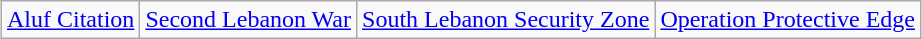<table class="wikitable" style="margin:1em auto; text-align:center;">
<tr>
<td><a href='#'>Aluf Citation</a></td>
<td><a href='#'>Second Lebanon War</a></td>
<td><a href='#'>South Lebanon Security Zone</a></td>
<td><a href='#'>Operation Protective Edge</a></td>
</tr>
</table>
